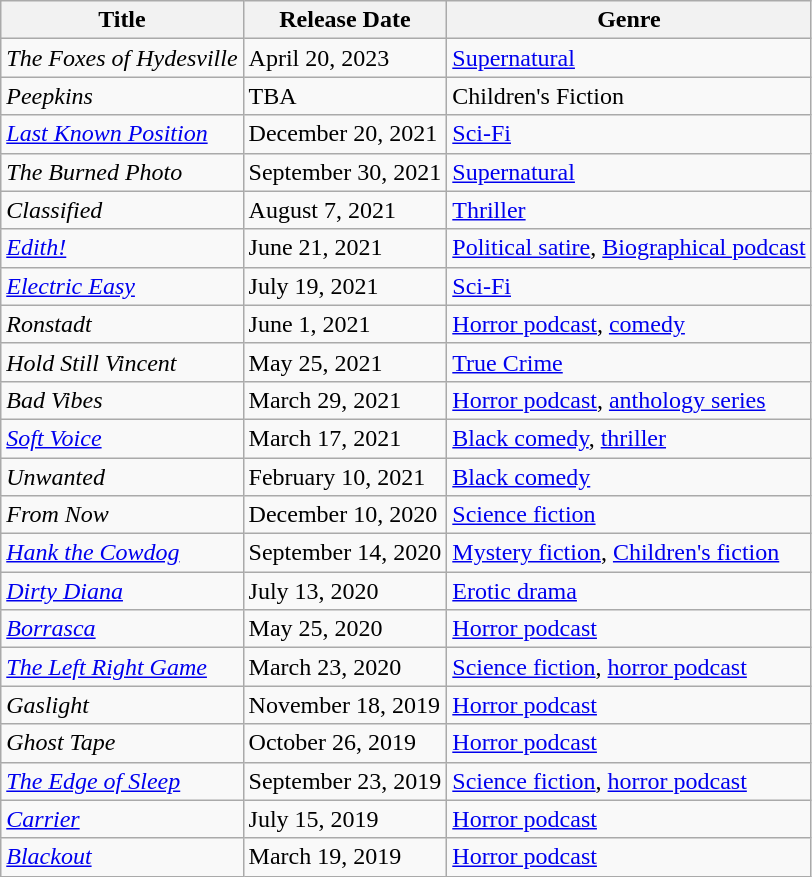<table class = "wikitable sortable">
<tr>
<th>Title</th>
<th>Release Date</th>
<th>Genre</th>
</tr>
<tr>
<td><em>The Foxes of Hydesville</em></td>
<td>April 20, 2023</td>
<td><a href='#'>Supernatural</a></td>
</tr>
<tr>
<td><em>Peepkins</em></td>
<td>TBA</td>
<td>Children's Fiction</td>
</tr>
<tr>
<td><em><a href='#'>Last Known Position</a></em></td>
<td>December 20, 2021</td>
<td><a href='#'>Sci-Fi</a></td>
</tr>
<tr>
<td><em>The Burned Photo</em></td>
<td>September 30, 2021</td>
<td><a href='#'>Supernatural</a></td>
</tr>
<tr>
<td><em>Classified</em></td>
<td>August 7, 2021</td>
<td><a href='#'>Thriller</a></td>
</tr>
<tr>
<td><em><a href='#'>Edith!</a></em></td>
<td>June 21, 2021</td>
<td><a href='#'>Political satire</a>, <a href='#'>Biographical podcast</a></td>
</tr>
<tr>
<td><em><a href='#'>Electric Easy</a></em></td>
<td>July 19, 2021</td>
<td><a href='#'>Sci-Fi</a></td>
</tr>
<tr>
<td><em>Ronstadt</em></td>
<td>June 1, 2021</td>
<td><a href='#'>Horror podcast</a>, <a href='#'>comedy</a></td>
</tr>
<tr>
<td><em>Hold Still Vincent</em></td>
<td>May 25, 2021</td>
<td><a href='#'>True Crime</a></td>
</tr>
<tr>
<td><em>Bad Vibes</em></td>
<td>March 29, 2021</td>
<td><a href='#'>Horror podcast</a>, <a href='#'>anthology series</a></td>
</tr>
<tr>
<td><em><a href='#'>Soft Voice</a></em></td>
<td>March 17, 2021</td>
<td><a href='#'>Black comedy</a>, <a href='#'>thriller</a></td>
</tr>
<tr>
<td><em>Unwanted</em></td>
<td>February 10, 2021</td>
<td><a href='#'>Black comedy</a></td>
</tr>
<tr>
<td><em>From Now</em></td>
<td>December 10, 2020</td>
<td><a href='#'>Science fiction</a></td>
</tr>
<tr>
<td><em><a href='#'>Hank the Cowdog</a></em></td>
<td>September 14, 2020</td>
<td><a href='#'>Mystery fiction</a>, <a href='#'>Children's fiction</a></td>
</tr>
<tr>
<td><em><a href='#'>Dirty Diana</a></em></td>
<td>July 13, 2020</td>
<td><a href='#'>Erotic drama</a></td>
</tr>
<tr>
<td><em><a href='#'>Borrasca</a></em></td>
<td>May 25, 2020</td>
<td><a href='#'>Horror podcast</a></td>
</tr>
<tr>
<td><em><a href='#'>The Left Right Game</a></em></td>
<td>March 23, 2020</td>
<td><a href='#'>Science fiction</a>, <a href='#'>horror podcast</a></td>
</tr>
<tr>
<td><em>Gaslight</em></td>
<td>November 18, 2019</td>
<td><a href='#'>Horror podcast</a></td>
</tr>
<tr>
<td><em>Ghost Tape</em></td>
<td>October 26, 2019</td>
<td><a href='#'>Horror podcast</a></td>
</tr>
<tr>
<td><em><a href='#'>The Edge of Sleep</a></em></td>
<td>September 23, 2019</td>
<td><a href='#'>Science fiction</a>, <a href='#'>horror podcast</a></td>
</tr>
<tr>
<td><em><a href='#'>Carrier</a></em></td>
<td>July 15, 2019</td>
<td><a href='#'>Horror podcast</a></td>
</tr>
<tr>
<td><em><a href='#'>Blackout</a></em></td>
<td>March 19, 2019</td>
<td><a href='#'>Horror podcast</a></td>
</tr>
</table>
